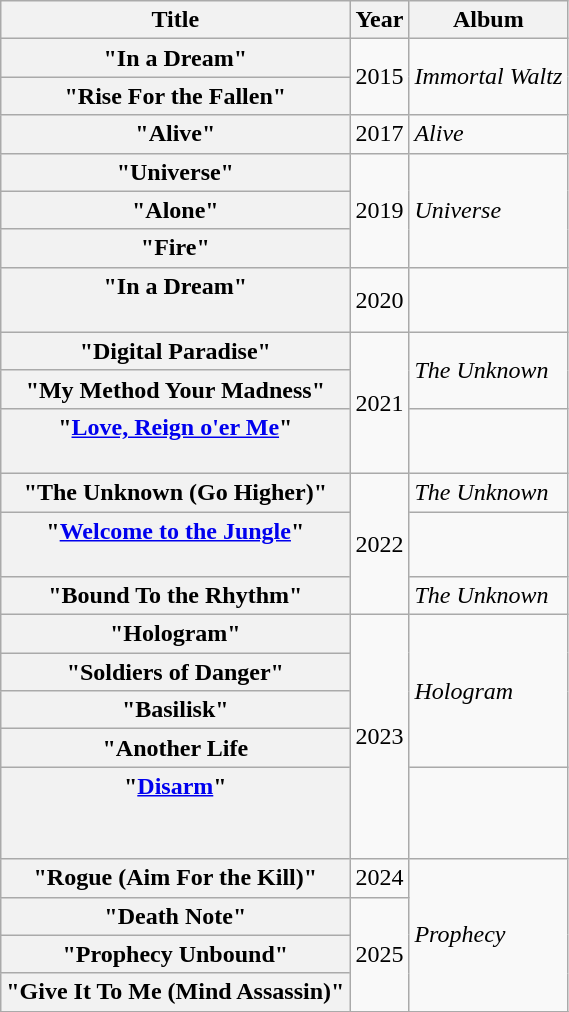<table class="wikitable plainrowheaders">
<tr>
<th>Title</th>
<th>Year</th>
<th>Album</th>
</tr>
<tr>
<th scope="row">"In a Dream"</th>
<td rowspan="2">2015</td>
<td rowspan="2"><em>Immortal Waltz</em></td>
</tr>
<tr>
<th scope="row">"Rise For the Fallen"</th>
</tr>
<tr>
<th scope="row">"Alive"</th>
<td>2017</td>
<td><em>Alive</em></td>
</tr>
<tr>
<th scope="row">"Universe"</th>
<td rowspan="3">2019</td>
<td rowspan="3"><em>Universe</em></td>
</tr>
<tr>
<th scope="row">"Alone"</th>
</tr>
<tr>
<th scope="row">"Fire"</th>
</tr>
<tr>
<th scope="row">"In a Dream"<br><br></th>
<td>2020</td>
<td></td>
</tr>
<tr>
<th scope="row">"Digital Paradise"</th>
<td rowspan="3">2021</td>
<td rowspan="2"><em>The Unknown</em></td>
</tr>
<tr>
<th scope="row">"My Method Your Madness"</th>
</tr>
<tr>
<th scope="row">"<a href='#'>Love, Reign o'er Me</a>"<br><br></th>
<td></td>
</tr>
<tr>
<th scope="row">"The Unknown (Go Higher)"</th>
<td rowspan="3">2022</td>
<td><em>The Unknown</em></td>
</tr>
<tr>
<th scope="row">"<a href='#'>Welcome to the Jungle</a>"<br><br></th>
<td></td>
</tr>
<tr>
<th scope="row">"Bound To the Rhythm"</th>
<td><em>The Unknown</em></td>
</tr>
<tr>
<th scope="row">"Hologram"</th>
<td rowspan="5">2023</td>
<td rowspan="4"><em>Hologram</em></td>
</tr>
<tr>
<th scope="row">"Soldiers of Danger"</th>
</tr>
<tr>
<th scope="row">"Basilisk"</th>
</tr>
<tr>
<th scope="row">"Another Life</th>
</tr>
<tr>
<th scope="row">"<a href='#'>Disarm</a>"<br> <br> <br></th>
<td></td>
</tr>
<tr>
<th scope="row">"Rogue (Aim For the Kill)"</th>
<td>2024</td>
<td rowspan="4"><em>Prophecy</em></td>
</tr>
<tr>
<th scope="row">"Death Note"</th>
<td rowspan="3">2025</td>
</tr>
<tr>
<th scope="row">"Prophecy Unbound"</th>
</tr>
<tr>
<th scope="row">"Give It To Me (Mind Assassin)"</th>
</tr>
<tr>
</tr>
</table>
